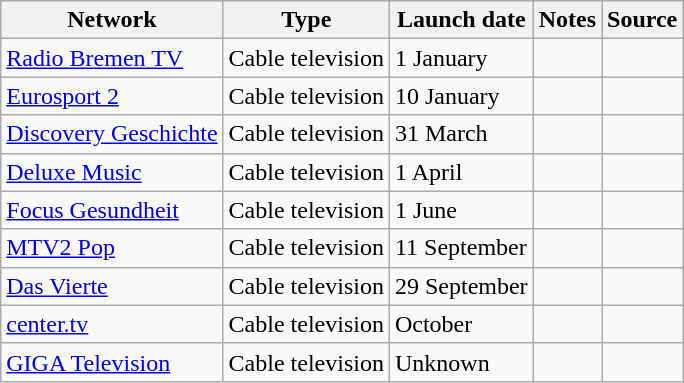<table class="wikitable sortable">
<tr>
<th>Network</th>
<th>Type</th>
<th>Launch date</th>
<th>Notes</th>
<th>Source</th>
</tr>
<tr>
<td><a href='#'>Radio Bremen TV</a></td>
<td>Cable television</td>
<td>1 January</td>
<td></td>
<td></td>
</tr>
<tr>
<td><a href='#'>Eurosport 2</a></td>
<td>Cable television</td>
<td>10 January</td>
<td></td>
<td></td>
</tr>
<tr>
<td><a href='#'>Discovery Geschichte</a></td>
<td>Cable television</td>
<td>31 March</td>
<td></td>
<td></td>
</tr>
<tr>
<td><a href='#'>Deluxe Music</a></td>
<td>Cable television</td>
<td>1 April</td>
<td></td>
<td></td>
</tr>
<tr>
<td><a href='#'>Focus Gesundheit</a></td>
<td>Cable television</td>
<td>1 June</td>
<td></td>
<td></td>
</tr>
<tr>
<td><a href='#'>MTV2 Pop</a></td>
<td>Cable television</td>
<td>11 September</td>
<td></td>
<td></td>
</tr>
<tr>
<td><a href='#'>Das Vierte</a></td>
<td>Cable television</td>
<td>29 September</td>
<td></td>
<td></td>
</tr>
<tr>
<td><a href='#'>center.tv</a></td>
<td>Cable television</td>
<td>October</td>
<td></td>
<td></td>
</tr>
<tr>
<td><a href='#'>GIGA Television</a></td>
<td>Cable television</td>
<td>Unknown</td>
<td></td>
<td></td>
</tr>
</table>
